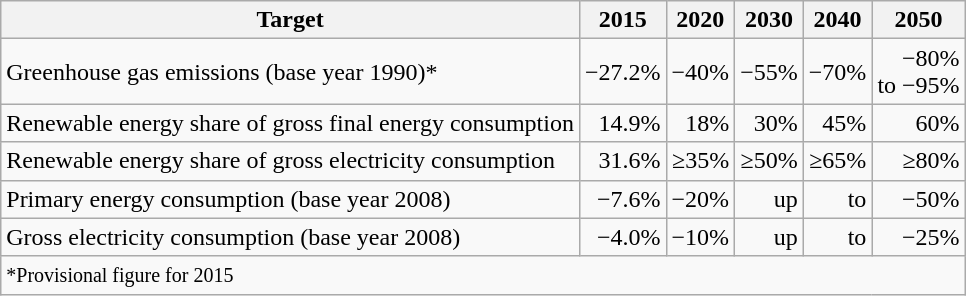<table style="text-align: right" class="wikitable">
<tr>
<th>Target</th>
<th>2015</th>
<th>2020</th>
<th>2030</th>
<th>2040</th>
<th>2050</th>
</tr>
<tr>
<td align="left">Greenhouse gas emissions (base year 1990)*</td>
<td>−27.2%</td>
<td>−40%</td>
<td>−55%</td>
<td>−70%</td>
<td>−80%<br>to −95%</td>
</tr>
<tr>
<td align="left">Renewable energy share of gross final energy consumption</td>
<td>14.9%</td>
<td>18%</td>
<td>30%</td>
<td>45%</td>
<td>60%</td>
</tr>
<tr>
<td align="left">Renewable energy share of gross electricity consumption</td>
<td>31.6%</td>
<td>≥35%</td>
<td>≥50%</td>
<td>≥65%</td>
<td>≥80%</td>
</tr>
<tr>
<td align="left">Primary energy consumption (base year 2008)</td>
<td>−7.6%</td>
<td>−20%</td>
<td>up</td>
<td>to</td>
<td>−50%</td>
</tr>
<tr>
<td align="left">Gross electricity consumption (base year 2008)</td>
<td>−4.0%</td>
<td>−10%</td>
<td>up</td>
<td>to</td>
<td>−25%</td>
</tr>
<tr>
<td colspan="6" style="text-align:left;"><small>*Provisional figure for 2015</small></td>
</tr>
</table>
